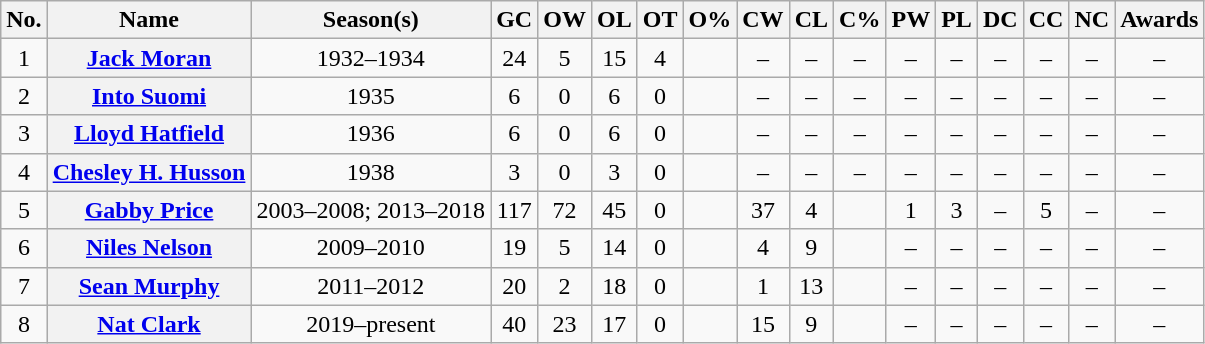<table class="wikitable sortable plainrowheaders" style="text-align:center">
<tr>
<th scope="col" class="unsortable">No.</th>
<th scope="col">Name</th>
<th scope="col">Season(s)</th>
<th scope="col">GC</th>
<th scope="col">OW</th>
<th scope="col">OL</th>
<th>OT</th>
<th scope="col">O%</th>
<th scope="col">CW</th>
<th scope="col">CL</th>
<th scope="col">C%</th>
<th scope="col">PW</th>
<th scope="col">PL</th>
<th scope="col">DC</th>
<th scope="col">CC</th>
<th scope="col">NC</th>
<th scope="col" class="unsortable">Awards</th>
</tr>
<tr>
<td>1</td>
<th scope="row"><a href='#'>Jack Moran</a></th>
<td>1932–1934</td>
<td>24</td>
<td>5</td>
<td>15</td>
<td>4</td>
<td></td>
<td>–</td>
<td>–</td>
<td>–</td>
<td>–</td>
<td>–</td>
<td>–</td>
<td>–</td>
<td>–</td>
<td>–</td>
</tr>
<tr>
<td>2</td>
<th scope="row"><a href='#'>Into Suomi</a></th>
<td>1935</td>
<td>6</td>
<td>0</td>
<td>6</td>
<td>0</td>
<td></td>
<td>–</td>
<td>–</td>
<td>–</td>
<td>–</td>
<td>–</td>
<td>–</td>
<td>–</td>
<td>–</td>
<td>–</td>
</tr>
<tr>
<td>3</td>
<th scope="row"><a href='#'>Lloyd Hatfield</a></th>
<td>1936</td>
<td>6</td>
<td>0</td>
<td>6</td>
<td>0</td>
<td></td>
<td>–</td>
<td>–</td>
<td>–</td>
<td>–</td>
<td>–</td>
<td>–</td>
<td>–</td>
<td>–</td>
<td>–</td>
</tr>
<tr>
<td>4</td>
<th scope="row"><a href='#'>Chesley H. Husson</a></th>
<td>1938</td>
<td>3</td>
<td>0</td>
<td>3</td>
<td>0</td>
<td></td>
<td>–</td>
<td>–</td>
<td>–</td>
<td>–</td>
<td>–</td>
<td>–</td>
<td>–</td>
<td>–</td>
<td>–</td>
</tr>
<tr>
<td>5</td>
<th scope="row"><a href='#'>Gabby Price</a></th>
<td>2003–2008; 2013–2018</td>
<td>117</td>
<td>72</td>
<td>45</td>
<td>0</td>
<td></td>
<td>37</td>
<td>4</td>
<td></td>
<td>1</td>
<td>3</td>
<td>–</td>
<td>5</td>
<td>–</td>
<td>–</td>
</tr>
<tr>
<td>6</td>
<th scope="row"><a href='#'>Niles Nelson</a></th>
<td>2009–2010</td>
<td>19</td>
<td>5</td>
<td>14</td>
<td>0</td>
<td></td>
<td>4</td>
<td>9</td>
<td></td>
<td>–</td>
<td>–</td>
<td>–</td>
<td>–</td>
<td>–</td>
<td>–</td>
</tr>
<tr>
<td>7</td>
<th scope="row"><a href='#'>Sean Murphy</a></th>
<td>2011–2012</td>
<td>20</td>
<td>2</td>
<td>18</td>
<td>0</td>
<td></td>
<td>1</td>
<td>13</td>
<td></td>
<td>–</td>
<td>–</td>
<td>–</td>
<td>–</td>
<td>–</td>
<td>–</td>
</tr>
<tr>
<td>8</td>
<th scope="row"><a href='#'>Nat Clark</a></th>
<td>2019–present</td>
<td>40</td>
<td>23</td>
<td>17</td>
<td>0</td>
<td></td>
<td>15</td>
<td>9</td>
<td></td>
<td>–</td>
<td>–</td>
<td>–</td>
<td>–</td>
<td>–</td>
<td>–</td>
</tr>
</table>
